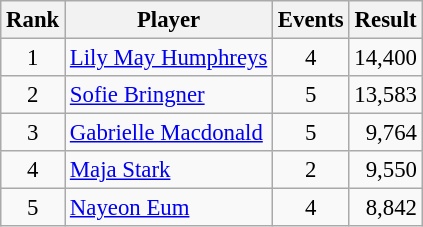<table class="wikitable" style="font-size:95%;">
<tr>
<th>Rank</th>
<th>Player</th>
<th>Events</th>
<th>Result</th>
</tr>
<tr>
<td align=center>1</td>
<td> <a href='#'>Lily May Humphreys</a></td>
<td align=center>4</td>
<td align=right>14,400</td>
</tr>
<tr>
<td align=center>2</td>
<td> <a href='#'>Sofie Bringner</a></td>
<td align=center>5</td>
<td align=right>13,583</td>
</tr>
<tr>
<td align=center>3</td>
<td> <a href='#'>Gabrielle Macdonald</a></td>
<td align=center>5</td>
<td align=right>9,764</td>
</tr>
<tr>
<td align=center>4</td>
<td> <a href='#'>Maja Stark</a></td>
<td align=center>2</td>
<td align=right>9,550</td>
</tr>
<tr>
<td align=center>5</td>
<td> <a href='#'>Nayeon Eum</a></td>
<td align=center>4</td>
<td align=right>8,842</td>
</tr>
</table>
